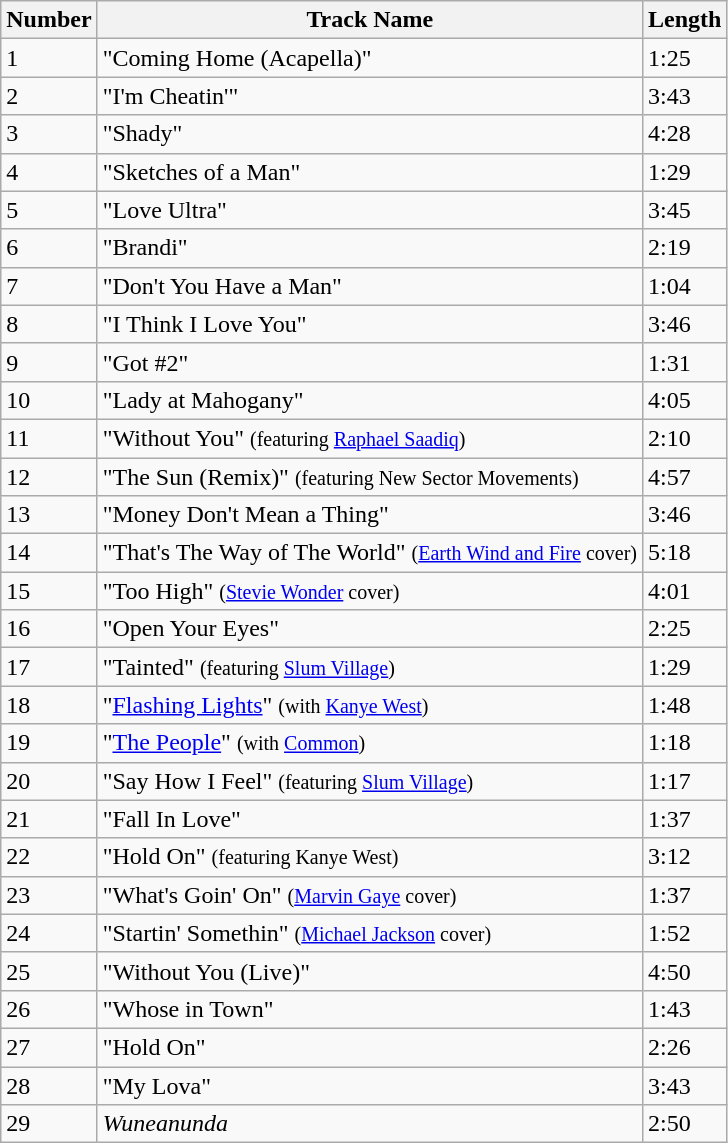<table class="wikitable">
<tr>
<th>Number</th>
<th>Track Name</th>
<th>Length</th>
</tr>
<tr>
<td>1</td>
<td>"Coming Home (Acapella)"</td>
<td>1:25</td>
</tr>
<tr>
<td>2</td>
<td>"I'm Cheatin'"</td>
<td>3:43</td>
</tr>
<tr>
<td>3</td>
<td>"Shady"</td>
<td>4:28</td>
</tr>
<tr>
<td>4</td>
<td>"Sketches of a Man"</td>
<td>1:29</td>
</tr>
<tr>
<td>5</td>
<td>"Love Ultra"</td>
<td>3:45</td>
</tr>
<tr>
<td>6</td>
<td>"Brandi"</td>
<td>2:19</td>
</tr>
<tr>
<td>7</td>
<td>"Don't You Have a Man"</td>
<td>1:04</td>
</tr>
<tr>
<td>8</td>
<td>"I Think I Love You"</td>
<td>3:46</td>
</tr>
<tr>
<td>9</td>
<td>"Got #2"</td>
<td>1:31</td>
</tr>
<tr>
<td>10</td>
<td>"Lady at Mahogany"</td>
<td>4:05</td>
</tr>
<tr>
<td>11</td>
<td>"Without You" <small>(featuring <a href='#'>Raphael Saadiq</a>)</small></td>
<td>2:10</td>
</tr>
<tr>
<td>12</td>
<td>"The Sun (Remix)" <small>(featuring New Sector Movements)</small></td>
<td>4:57</td>
</tr>
<tr>
<td>13</td>
<td>"Money Don't Mean a Thing"</td>
<td>3:46</td>
</tr>
<tr>
<td>14</td>
<td>"That's The Way of The World" <small>(<a href='#'>Earth Wind and Fire</a> cover)</small></td>
<td>5:18</td>
</tr>
<tr>
<td>15</td>
<td>"Too High" <small>(<a href='#'>Stevie Wonder</a> cover)</small></td>
<td>4:01</td>
</tr>
<tr>
<td>16</td>
<td>"Open Your Eyes"</td>
<td>2:25</td>
</tr>
<tr>
<td>17</td>
<td>"Tainted" <small>(featuring <a href='#'>Slum Village</a>)</small></td>
<td>1:29</td>
</tr>
<tr>
<td>18</td>
<td>"<a href='#'>Flashing Lights</a>" <small>(with <a href='#'>Kanye West</a>)</small></td>
<td>1:48</td>
</tr>
<tr>
<td>19</td>
<td>"<a href='#'>The People</a>" <small>(with <a href='#'>Common</a>)</small></td>
<td>1:18</td>
</tr>
<tr>
<td>20</td>
<td>"Say How I Feel" <small>(featuring <a href='#'>Slum Village</a>)</small></td>
<td>1:17</td>
</tr>
<tr>
<td>21</td>
<td>"Fall In Love"</td>
<td>1:37</td>
</tr>
<tr>
<td>22</td>
<td>"Hold On" <small>(featuring Kanye West)</small></td>
<td>3:12</td>
</tr>
<tr>
<td>23</td>
<td>"What's Goin' On" <small>(<a href='#'>Marvin Gaye</a> cover)</small></td>
<td>1:37</td>
</tr>
<tr>
<td>24</td>
<td>"Startin' Somethin" <small>(<a href='#'>Michael Jackson</a> cover)</small></td>
<td>1:52</td>
</tr>
<tr>
<td>25</td>
<td>"Without You (Live)"</td>
<td>4:50</td>
</tr>
<tr>
<td>26</td>
<td>"Whose in Town"</td>
<td>1:43</td>
</tr>
<tr>
<td>27</td>
<td>"Hold On"</td>
<td>2:26</td>
</tr>
<tr>
<td>28</td>
<td>"My Lova"</td>
<td>3:43</td>
</tr>
<tr>
<td>29</td>
<td><em>Wuneanunda</em></td>
<td>2:50</td>
</tr>
</table>
